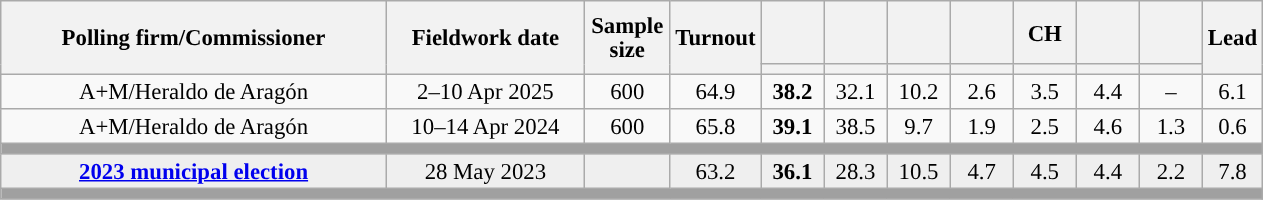<table class="wikitable collapsible collapsed" style="text-align:center; font-size:95%; line-height:16px;">
<tr style="height:42px;">
<th style="width:250px;" rowspan="2">Polling firm/Commissioner</th>
<th style="width:125px;" rowspan="2">Fieldwork date</th>
<th style="width:50px;" rowspan="2">Sample size</th>
<th style="width:45px;" rowspan="2">Turnout</th>
<th style="width:35px;"></th>
<th style="width:35px;"></th>
<th style="width:35px;"></th>
<th style="width:35px;"></th>
<th style="width:35px;">CH</th>
<th style="width:35px;"></th>
<th style="width:35px;"></th>
<th style="width:30px;" rowspan="2">Lead</th>
</tr>
<tr>
<th style="color:inherit;background:"></th>
<th style="color:inherit;background:"></th>
<th style="color:inherit;background:"></th>
<th style="color:inherit;background:"></th>
<th style="color:inherit;background:"></th>
<th style="color:inherit;background:"></th>
<th style="color:inherit;background:"></th>
</tr>
<tr>
<td>A+M/Heraldo de Aragón</td>
<td>2–10 Apr 2025</td>
<td>600</td>
<td>64.9</td>
<td><strong>38.2</strong><br></td>
<td>32.1<br></td>
<td>10.2<br></td>
<td>2.6<br></td>
<td>3.5<br></td>
<td>4.4<br></td>
<td>–</td>
<td style="background:">6.1</td>
</tr>
<tr>
<td>A+M/Heraldo de Aragón</td>
<td>10–14 Apr 2024</td>
<td>600</td>
<td>65.8</td>
<td><strong>39.1</strong><br></td>
<td>38.5<br></td>
<td>9.7<br></td>
<td>1.9<br></td>
<td>2.5<br></td>
<td>4.6<br></td>
<td>1.3<br></td>
<td style="background:">0.6</td>
</tr>
<tr>
<td colspan="12" style="background:#A0A0A0"></td>
</tr>
<tr style="background:#EFEFEF;">
<td><strong><a href='#'>2023 municipal election</a></strong></td>
<td>28 May 2023</td>
<td></td>
<td>63.2</td>
<td><strong>36.1</strong><br></td>
<td>28.3<br></td>
<td>10.5<br></td>
<td>4.7<br></td>
<td>4.5<br></td>
<td>4.4<br></td>
<td>2.2<br></td>
<td style="background:">7.8</td>
</tr>
<tr>
<td colspan="12" style="background:#A0A0A0"></td>
</tr>
</table>
